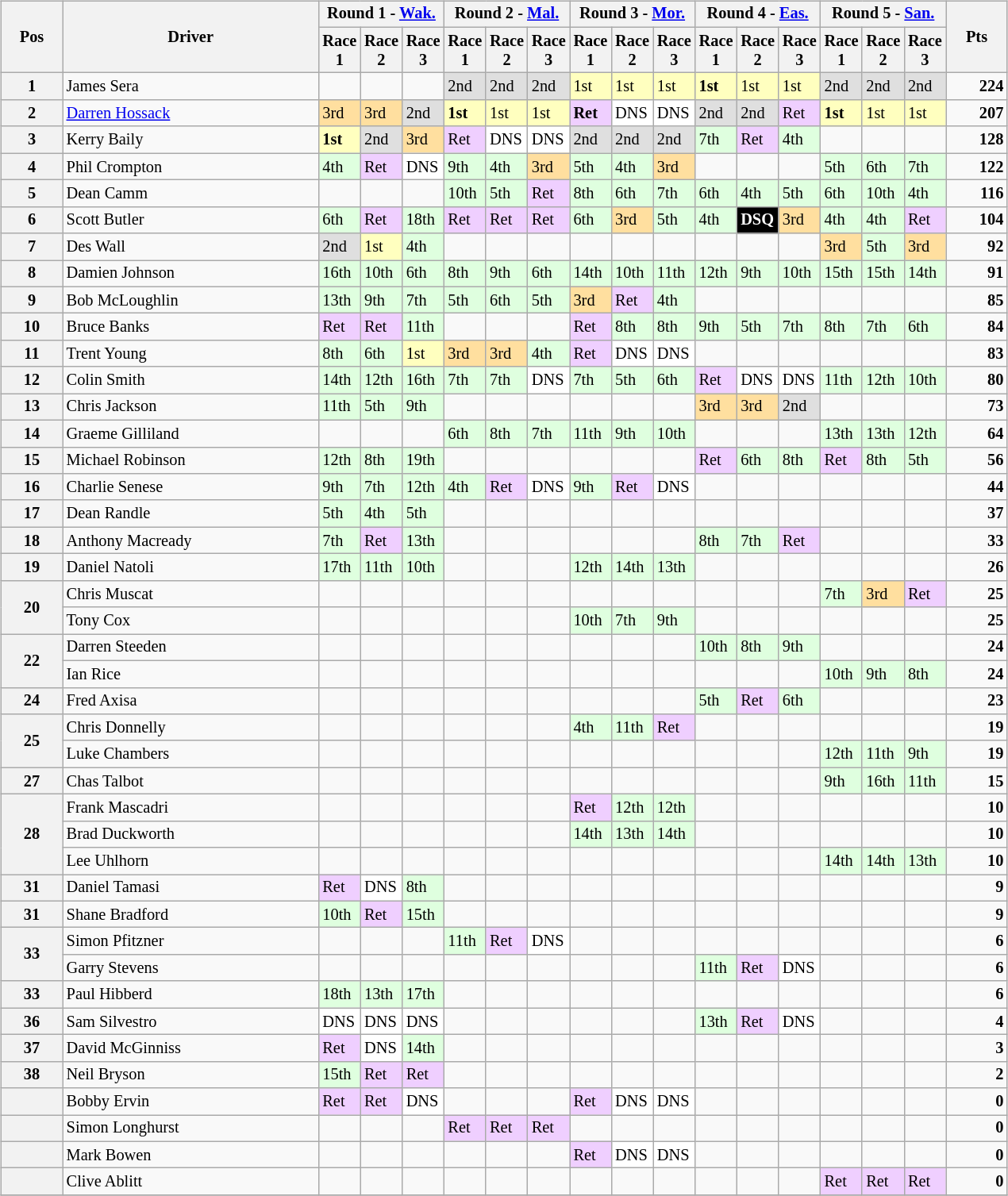<table>
<tr>
<td><br><table class="wikitable" style="font-size: 85%">
<tr>
<th rowspan="2" valign="middle">Pos</th>
<th rowspan="2" valign="middle">Driver</th>
<th colspan="3">Round 1 - <a href='#'>Wak.</a></th>
<th colspan="3">Round 2 - <a href='#'>Mal.</a></th>
<th colspan="3">Round 3 - <a href='#'>Mor.</a></th>
<th colspan="3">Round 4 - <a href='#'>Eas.</a></th>
<th colspan="3">Round 5 - <a href='#'>San.</a></th>
<th rowspan="2" valign="middle">Pts</th>
</tr>
<tr>
<th width="2%">Race 1</th>
<th width="2%">Race 2</th>
<th width="2%">Race 3</th>
<th width="2%">Race 1</th>
<th width="2%">Race 2</th>
<th width="2%">Race 3</th>
<th width="2%">Race 1</th>
<th width="2%">Race 2</th>
<th width="2%">Race 3</th>
<th width="2%">Race 1</th>
<th width="2%">Race 2</th>
<th width="2%">Race 3</th>
<th width="2%">Race 1</th>
<th width="2%">Race 2</th>
<th width="2%">Race 3</th>
</tr>
<tr>
<th>1</th>
<td>James Sera</td>
<td></td>
<td></td>
<td></td>
<td style="background:#dfdfdf;">2nd</td>
<td style="background:#dfdfdf;">2nd</td>
<td style="background:#dfdfdf;">2nd</td>
<td style="background:#ffffbf;">1st</td>
<td style="background:#ffffbf;">1st</td>
<td style="background:#ffffbf;">1st</td>
<td style="background:#ffffbf;"><strong>1st</strong></td>
<td style="background:#ffffbf;">1st</td>
<td style="background:#ffffbf;">1st</td>
<td style="background:#dfdfdf;">2nd</td>
<td style="background:#dfdfdf;">2nd</td>
<td style="background:#dfdfdf;">2nd</td>
<td align="right"><strong>224</strong></td>
</tr>
<tr>
<th>2</th>
<td><a href='#'>Darren Hossack</a></td>
<td style="background:#ffdf9f;">3rd</td>
<td style="background:#ffdf9f;">3rd</td>
<td style="background:#dfdfdf;">2nd</td>
<td style="background:#ffffbf;"><strong>1st</strong></td>
<td style="background:#ffffbf;">1st</td>
<td style="background:#ffffbf;">1st</td>
<td style="background:#efcfff;"><strong>Ret</strong></td>
<td style="background:#ffffff;">DNS</td>
<td style="background:#ffffff;">DNS</td>
<td style="background:#dfdfdf;">2nd</td>
<td style="background:#dfdfdf;">2nd</td>
<td style="background:#efcfff;">Ret</td>
<td style="background:#ffffbf;"><strong>1st</strong></td>
<td style="background:#ffffbf;">1st</td>
<td style="background:#ffffbf;">1st</td>
<td align="right"><strong>207</strong></td>
</tr>
<tr>
<th>3</th>
<td>Kerry Baily</td>
<td style="background:#ffffbf;"><strong>1st</strong></td>
<td style="background:#dfdfdf;">2nd</td>
<td style="background:#ffdf9f;">3rd</td>
<td style="background:#efcfff;">Ret</td>
<td style="background:#ffffff;">DNS</td>
<td style="background:#ffffff;">DNS</td>
<td style="background:#dfdfdf;">2nd</td>
<td style="background:#dfdfdf;">2nd</td>
<td style="background:#dfdfdf;">2nd</td>
<td style="background:#dfffdf;">7th</td>
<td style="background:#efcfff;">Ret</td>
<td style="background:#dfffdf;">4th</td>
<td></td>
<td></td>
<td></td>
<td align="right"><strong>128</strong></td>
</tr>
<tr>
<th>4</th>
<td>Phil Crompton</td>
<td style="background:#dfffdf;">4th</td>
<td style="background:#efcfff;">Ret</td>
<td style="background:#ffffff;">DNS</td>
<td style="background:#dfffdf;">9th</td>
<td style="background:#dfffdf;">4th</td>
<td style="background:#ffdf9f;">3rd</td>
<td style="background:#dfffdf;">5th</td>
<td style="background:#dfffdf;">4th</td>
<td style="background:#ffdf9f;">3rd</td>
<td></td>
<td></td>
<td></td>
<td style="background:#dfffdf;">5th</td>
<td style="background:#dfffdf;">6th</td>
<td style="background:#dfffdf;">7th</td>
<td align="right"><strong>122</strong></td>
</tr>
<tr>
<th>5</th>
<td>Dean Camm</td>
<td></td>
<td></td>
<td></td>
<td style="background:#dfffdf;">10th</td>
<td style="background:#dfffdf;">5th</td>
<td style="background:#efcfff;">Ret</td>
<td style="background:#dfffdf;">8th</td>
<td style="background:#dfffdf;">6th</td>
<td style="background:#dfffdf;">7th</td>
<td style="background:#dfffdf;">6th</td>
<td style="background:#dfffdf;">4th</td>
<td style="background:#dfffdf;">5th</td>
<td style="background:#dfffdf;">6th</td>
<td style="background:#dfffdf;">10th</td>
<td style="background:#dfffdf;">4th</td>
<td align="right"><strong>116</strong></td>
</tr>
<tr>
<th>6</th>
<td>Scott Butler</td>
<td style="background:#dfffdf;">6th</td>
<td style="background:#efcfff;">Ret</td>
<td style="background:#dfffdf;">18th</td>
<td style="background:#efcfff;">Ret</td>
<td style="background:#efcfff;">Ret</td>
<td style="background:#efcfff;">Ret</td>
<td style="background:#dfffdf;">6th</td>
<td style="background:#ffdf9f;">3rd</td>
<td style="background:#dfffdf;">5th</td>
<td style="background:#dfffdf;">4th</td>
<td style="background:#000000; color:white;"><strong>DSQ</strong></td>
<td style="background:#ffdf9f;">3rd</td>
<td style="background:#dfffdf;">4th</td>
<td style="background:#dfffdf;">4th</td>
<td style="background:#efcfff;">Ret</td>
<td align="right"><strong>104</strong></td>
</tr>
<tr>
<th>7</th>
<td>Des Wall</td>
<td style="background:#dfdfdf;">2nd</td>
<td style="background:#ffffbf;">1st</td>
<td style="background:#dfffdf;">4th</td>
<td></td>
<td></td>
<td></td>
<td></td>
<td></td>
<td></td>
<td></td>
<td></td>
<td></td>
<td style="background:#ffdf9f;">3rd</td>
<td style="background:#dfffdf;">5th</td>
<td style="background:#ffdf9f;">3rd</td>
<td align="right"><strong>92</strong></td>
</tr>
<tr>
<th>8</th>
<td>Damien Johnson</td>
<td style="background:#dfffdf;">16th</td>
<td style="background:#dfffdf;">10th</td>
<td style="background:#dfffdf;">6th</td>
<td style="background:#dfffdf;">8th</td>
<td style="background:#dfffdf;">9th</td>
<td style="background:#dfffdf;">6th</td>
<td style="background:#dfffdf;">14th</td>
<td style="background:#dfffdf;">10th</td>
<td style="background:#dfffdf;">11th</td>
<td style="background:#dfffdf;">12th</td>
<td style="background:#dfffdf;">9th</td>
<td style="background:#dfffdf;">10th</td>
<td style="background:#dfffdf;">15th</td>
<td style="background:#dfffdf;">15th</td>
<td style="background:#dfffdf;">14th</td>
<td align="right"><strong>91</strong></td>
</tr>
<tr>
<th>9</th>
<td>Bob McLoughlin</td>
<td style="background:#dfffdf;">13th</td>
<td style="background:#dfffdf;">9th</td>
<td style="background:#dfffdf;">7th</td>
<td style="background:#dfffdf;">5th</td>
<td style="background:#dfffdf;">6th</td>
<td style="background:#dfffdf;">5th</td>
<td style="background:#ffdf9f;">3rd</td>
<td style="background:#efcfff;">Ret</td>
<td style="background:#dfffdf;">4th</td>
<td></td>
<td></td>
<td></td>
<td></td>
<td></td>
<td></td>
<td align="right"><strong>85</strong></td>
</tr>
<tr>
<th>10</th>
<td>Bruce Banks</td>
<td style="background:#efcfff;">Ret</td>
<td style="background:#efcfff;">Ret</td>
<td style="background:#dfffdf;">11th</td>
<td></td>
<td></td>
<td></td>
<td style="background:#efcfff;">Ret</td>
<td style="background:#dfffdf;">8th</td>
<td style="background:#dfffdf;">8th</td>
<td style="background:#dfffdf;">9th</td>
<td style="background:#dfffdf;">5th</td>
<td style="background:#dfffdf;">7th</td>
<td style="background:#dfffdf;">8th</td>
<td style="background:#dfffdf;">7th</td>
<td style="background:#dfffdf;">6th</td>
<td align="right"><strong>84</strong></td>
</tr>
<tr>
<th>11</th>
<td>Trent Young</td>
<td style="background:#dfffdf;">8th</td>
<td style="background:#dfffdf;">6th</td>
<td style="background:#ffffbf;">1st</td>
<td style="background:#ffdf9f;">3rd</td>
<td style="background:#ffdf9f;">3rd</td>
<td style="background:#dfffdf;">4th</td>
<td style="background:#efcfff;">Ret</td>
<td style="background:#ffffff;">DNS</td>
<td style="background:#ffffff;">DNS</td>
<td></td>
<td></td>
<td></td>
<td></td>
<td></td>
<td></td>
<td align="right"><strong>83</strong></td>
</tr>
<tr>
<th>12</th>
<td>Colin Smith</td>
<td style="background:#dfffdf;">14th</td>
<td style="background:#dfffdf;">12th</td>
<td style="background:#dfffdf;">16th</td>
<td style="background:#dfffdf;">7th</td>
<td style="background:#dfffdf;">7th</td>
<td style="background:#ffffff;">DNS</td>
<td style="background:#dfffdf;">7th</td>
<td style="background:#dfffdf;">5th</td>
<td style="background:#dfffdf;">6th</td>
<td style="background:#efcfff;">Ret</td>
<td style="background:#ffffff;">DNS</td>
<td style="background:#ffffff;">DNS</td>
<td style="background:#dfffdf;">11th</td>
<td style="background:#dfffdf;">12th</td>
<td style="background:#dfffdf;">10th</td>
<td align="right"><strong>80</strong></td>
</tr>
<tr>
<th>13</th>
<td>Chris Jackson</td>
<td style="background:#dfffdf;">11th</td>
<td style="background:#dfffdf;">5th</td>
<td style="background:#dfffdf;">9th</td>
<td></td>
<td></td>
<td></td>
<td></td>
<td></td>
<td></td>
<td style="background:#ffdf9f;">3rd</td>
<td style="background:#ffdf9f;">3rd</td>
<td style="background:#dfdfdf;">2nd</td>
<td></td>
<td></td>
<td></td>
<td align="right"><strong>73</strong></td>
</tr>
<tr>
<th>14</th>
<td>Graeme Gilliland</td>
<td></td>
<td></td>
<td></td>
<td style="background:#dfffdf;">6th</td>
<td style="background:#dfffdf;">8th</td>
<td style="background:#dfffdf;">7th</td>
<td style="background:#dfffdf;">11th</td>
<td style="background:#dfffdf;">9th</td>
<td style="background:#dfffdf;">10th</td>
<td></td>
<td></td>
<td></td>
<td style="background:#dfffdf;">13th</td>
<td style="background:#dfffdf;">13th</td>
<td style="background:#dfffdf;">12th</td>
<td align="right"><strong>64</strong></td>
</tr>
<tr>
<th>15</th>
<td>Michael Robinson</td>
<td style="background:#dfffdf;">12th</td>
<td style="background:#dfffdf;">8th</td>
<td style="background:#dfffdf;">19th</td>
<td></td>
<td></td>
<td></td>
<td></td>
<td></td>
<td></td>
<td style="background:#efcfff;">Ret</td>
<td style="background:#dfffdf;">6th</td>
<td style="background:#dfffdf;">8th</td>
<td style="background:#efcfff;">Ret</td>
<td style="background:#dfffdf;">8th</td>
<td style="background:#dfffdf;">5th</td>
<td align="right"><strong>56</strong></td>
</tr>
<tr>
<th>16</th>
<td>Charlie Senese</td>
<td style="background:#dfffdf;">9th</td>
<td style="background:#dfffdf;">7th</td>
<td style="background:#dfffdf;">12th</td>
<td style="background:#dfffdf;">4th</td>
<td style="background:#efcfff;">Ret</td>
<td style="background:#ffffff;">DNS</td>
<td style="background:#dfffdf;">9th</td>
<td style="background:#efcfff;">Ret</td>
<td style="background:#ffffff;">DNS</td>
<td></td>
<td></td>
<td></td>
<td></td>
<td></td>
<td></td>
<td align="right"><strong>44</strong></td>
</tr>
<tr>
<th>17</th>
<td>Dean Randle</td>
<td style="background:#dfffdf;">5th</td>
<td style="background:#dfffdf;">4th</td>
<td style="background:#dfffdf;">5th</td>
<td></td>
<td></td>
<td></td>
<td></td>
<td></td>
<td></td>
<td></td>
<td></td>
<td></td>
<td></td>
<td></td>
<td></td>
<td align="right"><strong>37</strong></td>
</tr>
<tr>
<th>18</th>
<td>Anthony Macready</td>
<td style="background:#dfffdf;">7th</td>
<td style="background:#efcfff;">Ret</td>
<td style="background:#dfffdf;">13th</td>
<td></td>
<td></td>
<td></td>
<td></td>
<td></td>
<td></td>
<td style="background:#dfffdf;">8th</td>
<td style="background:#dfffdf;">7th</td>
<td style="background:#efcfff;">Ret</td>
<td></td>
<td></td>
<td></td>
<td align="right"><strong>33</strong></td>
</tr>
<tr>
<th>19</th>
<td>Daniel Natoli</td>
<td style="background:#dfffdf;">17th</td>
<td style="background:#dfffdf;">11th</td>
<td style="background:#dfffdf;">10th</td>
<td></td>
<td></td>
<td></td>
<td style="background:#dfffdf;">12th</td>
<td style="background:#dfffdf;">14th</td>
<td style="background:#dfffdf;">13th</td>
<td></td>
<td></td>
<td></td>
<td></td>
<td></td>
<td></td>
<td align="right"><strong>26</strong></td>
</tr>
<tr>
<th rowspan=2>20</th>
<td>Chris Muscat</td>
<td></td>
<td></td>
<td></td>
<td></td>
<td></td>
<td></td>
<td></td>
<td></td>
<td></td>
<td></td>
<td></td>
<td></td>
<td style="background:#dfffdf;">7th</td>
<td style="background:#ffdf9f;">3rd</td>
<td style="background:#efcfff;">Ret</td>
<td align="right"><strong>25</strong></td>
</tr>
<tr>
<td>Tony Cox</td>
<td></td>
<td></td>
<td></td>
<td></td>
<td></td>
<td></td>
<td style="background:#dfffdf;">10th</td>
<td style="background:#dfffdf;">7th</td>
<td style="background:#dfffdf;">9th</td>
<td></td>
<td></td>
<td></td>
<td></td>
<td></td>
<td></td>
<td align="right"><strong>25</strong></td>
</tr>
<tr>
<th rowspan=2>22</th>
<td>Darren Steeden</td>
<td></td>
<td></td>
<td></td>
<td></td>
<td></td>
<td></td>
<td></td>
<td></td>
<td></td>
<td style="background:#dfffdf;">10th</td>
<td style="background:#dfffdf;">8th</td>
<td style="background:#dfffdf;">9th</td>
<td></td>
<td></td>
<td></td>
<td align="right"><strong>24</strong></td>
</tr>
<tr>
<td>Ian Rice</td>
<td></td>
<td></td>
<td></td>
<td></td>
<td></td>
<td></td>
<td></td>
<td></td>
<td></td>
<td></td>
<td></td>
<td></td>
<td style="background:#dfffdf;">10th</td>
<td style="background:#dfffdf;">9th</td>
<td style="background:#dfffdf;">8th</td>
<td align="right"><strong>24</strong></td>
</tr>
<tr>
<th>24</th>
<td>Fred Axisa</td>
<td></td>
<td></td>
<td></td>
<td></td>
<td></td>
<td></td>
<td></td>
<td></td>
<td></td>
<td style="background:#dfffdf;">5th</td>
<td style="background:#efcfff;">Ret</td>
<td style="background:#dfffdf;">6th</td>
<td></td>
<td></td>
<td></td>
<td align="right"><strong>23</strong></td>
</tr>
<tr>
<th rowspan=2>25</th>
<td>Chris Donnelly</td>
<td></td>
<td></td>
<td></td>
<td></td>
<td></td>
<td></td>
<td style="background:#dfffdf;">4th</td>
<td style="background:#dfffdf;">11th</td>
<td style="background:#efcfff;">Ret</td>
<td></td>
<td></td>
<td></td>
<td></td>
<td></td>
<td></td>
<td align="right"><strong>19</strong></td>
</tr>
<tr>
<td>Luke Chambers</td>
<td></td>
<td></td>
<td></td>
<td></td>
<td></td>
<td></td>
<td></td>
<td></td>
<td></td>
<td></td>
<td></td>
<td></td>
<td style="background:#dfffdf;">12th</td>
<td style="background:#dfffdf;">11th</td>
<td style="background:#dfffdf;">9th</td>
<td align="right"><strong>19</strong></td>
</tr>
<tr>
<th>27</th>
<td>Chas Talbot</td>
<td></td>
<td></td>
<td></td>
<td></td>
<td></td>
<td></td>
<td></td>
<td></td>
<td></td>
<td></td>
<td></td>
<td></td>
<td style="background:#dfffdf;">9th</td>
<td style="background:#dfffdf;">16th</td>
<td style="background:#dfffdf;">11th</td>
<td align="right"><strong>15</strong></td>
</tr>
<tr>
<th rowspan=3>28</th>
<td>Frank Mascadri</td>
<td></td>
<td></td>
<td></td>
<td></td>
<td></td>
<td></td>
<td style="background:#efcfff;">Ret</td>
<td style="background:#dfffdf;">12th</td>
<td style="background:#dfffdf;">12th</td>
<td></td>
<td></td>
<td></td>
<td></td>
<td></td>
<td></td>
<td align="right"><strong>10</strong></td>
</tr>
<tr>
<td>Brad Duckworth</td>
<td></td>
<td></td>
<td></td>
<td></td>
<td></td>
<td></td>
<td style="background:#dfffdf;">14th</td>
<td style="background:#dfffdf;">13th</td>
<td style="background:#dfffdf;">14th</td>
<td></td>
<td></td>
<td></td>
<td></td>
<td></td>
<td></td>
<td align="right"><strong>10</strong></td>
</tr>
<tr>
<td>Lee Uhlhorn</td>
<td></td>
<td></td>
<td></td>
<td></td>
<td></td>
<td></td>
<td></td>
<td></td>
<td></td>
<td></td>
<td></td>
<td></td>
<td style="background:#dfffdf;">14th</td>
<td style="background:#dfffdf;">14th</td>
<td style="background:#dfffdf;">13th</td>
<td align="right"><strong>10</strong></td>
</tr>
<tr>
<th>31</th>
<td>Daniel Tamasi</td>
<td style="background:#efcfff;">Ret</td>
<td style="background:#ffffff;">DNS</td>
<td style="background:#dfffdf;">8th</td>
<td></td>
<td></td>
<td></td>
<td></td>
<td></td>
<td></td>
<td></td>
<td></td>
<td></td>
<td></td>
<td></td>
<td></td>
<td align="right"><strong>9</strong></td>
</tr>
<tr>
<th>31</th>
<td>Shane Bradford</td>
<td style="background:#dfffdf;">10th</td>
<td style="background:#efcfff;">Ret</td>
<td style="background:#dfffdf;">15th</td>
<td></td>
<td></td>
<td></td>
<td></td>
<td></td>
<td></td>
<td></td>
<td></td>
<td></td>
<td></td>
<td></td>
<td></td>
<td align="right"><strong>9</strong></td>
</tr>
<tr>
<th rowspan=2>33</th>
<td>Simon Pfitzner</td>
<td></td>
<td></td>
<td></td>
<td style="background:#dfffdf;">11th</td>
<td style="background:#efcfff;">Ret</td>
<td style="background:#ffffff;">DNS</td>
<td></td>
<td></td>
<td></td>
<td></td>
<td></td>
<td></td>
<td></td>
<td></td>
<td></td>
<td align="right"><strong>6</strong></td>
</tr>
<tr>
<td>Garry Stevens</td>
<td></td>
<td></td>
<td></td>
<td></td>
<td></td>
<td></td>
<td></td>
<td></td>
<td></td>
<td style="background:#dfffdf;">11th</td>
<td style="background:#efcfff;">Ret</td>
<td style="background:#ffffff;">DNS</td>
<td></td>
<td></td>
<td></td>
<td align="right"><strong>6</strong></td>
</tr>
<tr>
<th>33</th>
<td>Paul Hibberd</td>
<td style="background:#dfffdf;">18th</td>
<td style="background:#dfffdf;">13th</td>
<td style="background:#dfffdf;">17th</td>
<td></td>
<td></td>
<td></td>
<td></td>
<td></td>
<td></td>
<td></td>
<td></td>
<td></td>
<td></td>
<td></td>
<td></td>
<td align="right"><strong>6</strong></td>
</tr>
<tr>
<th>36</th>
<td>Sam Silvestro</td>
<td style="background:#ffffff;">DNS</td>
<td style="background:#ffffff;">DNS</td>
<td style="background:#ffffff;">DNS</td>
<td></td>
<td></td>
<td></td>
<td></td>
<td></td>
<td></td>
<td style="background:#dfffdf;">13th</td>
<td style="background:#efcfff;">Ret</td>
<td style="background:#ffffff;">DNS</td>
<td></td>
<td></td>
<td></td>
<td align="right"><strong>4</strong></td>
</tr>
<tr>
<th>37</th>
<td>David McGinniss</td>
<td style="background:#efcfff;">Ret</td>
<td style="background:#ffffff;">DNS</td>
<td style="background:#dfffdf;">14th</td>
<td></td>
<td></td>
<td></td>
<td></td>
<td></td>
<td></td>
<td></td>
<td></td>
<td></td>
<td></td>
<td></td>
<td></td>
<td align="right"><strong>3</strong></td>
</tr>
<tr>
<th>38</th>
<td>Neil Bryson</td>
<td style="background:#dfffdf;">15th</td>
<td style="background:#efcfff;">Ret</td>
<td style="background:#efcfff;">Ret</td>
<td></td>
<td></td>
<td></td>
<td></td>
<td></td>
<td></td>
<td></td>
<td></td>
<td></td>
<td></td>
<td></td>
<td></td>
<td align="right"><strong>2</strong></td>
</tr>
<tr>
<th></th>
<td>Bobby Ervin</td>
<td style="background:#efcfff;">Ret</td>
<td style="background:#efcfff;">Ret</td>
<td style="background:#ffffff;">DNS</td>
<td></td>
<td></td>
<td></td>
<td style="background:#efcfff;">Ret</td>
<td style="background:#ffffff;">DNS</td>
<td style="background:#ffffff;">DNS</td>
<td></td>
<td></td>
<td></td>
<td></td>
<td></td>
<td></td>
<td align="right"><strong>0</strong></td>
</tr>
<tr>
<th></th>
<td>Simon Longhurst</td>
<td></td>
<td></td>
<td></td>
<td style="background:#efcfff;">Ret</td>
<td style="background:#efcfff;">Ret</td>
<td style="background:#efcfff;">Ret</td>
<td></td>
<td></td>
<td></td>
<td></td>
<td></td>
<td></td>
<td></td>
<td></td>
<td></td>
<td align="right"><strong>0</strong></td>
</tr>
<tr>
<th></th>
<td>Mark Bowen </td>
<td></td>
<td></td>
<td></td>
<td></td>
<td></td>
<td></td>
<td style="background:#efcfff;">Ret</td>
<td style="background:#ffffff;">DNS</td>
<td style="background:#ffffff;">DNS</td>
<td></td>
<td></td>
<td></td>
<td></td>
<td></td>
<td></td>
<td align="right"><strong>0</strong></td>
</tr>
<tr>
<th></th>
<td>Clive Ablitt</td>
<td></td>
<td></td>
<td></td>
<td></td>
<td></td>
<td></td>
<td></td>
<td></td>
<td></td>
<td></td>
<td></td>
<td></td>
<td style="background:#efcfff;">Ret</td>
<td style="background:#efcfff;">Ret</td>
<td style="background:#efcfff;">Ret</td>
<td align="right"><strong>0</strong></td>
</tr>
<tr>
</tr>
</table>
</td>
<td valign="top"><br></td>
</tr>
</table>
